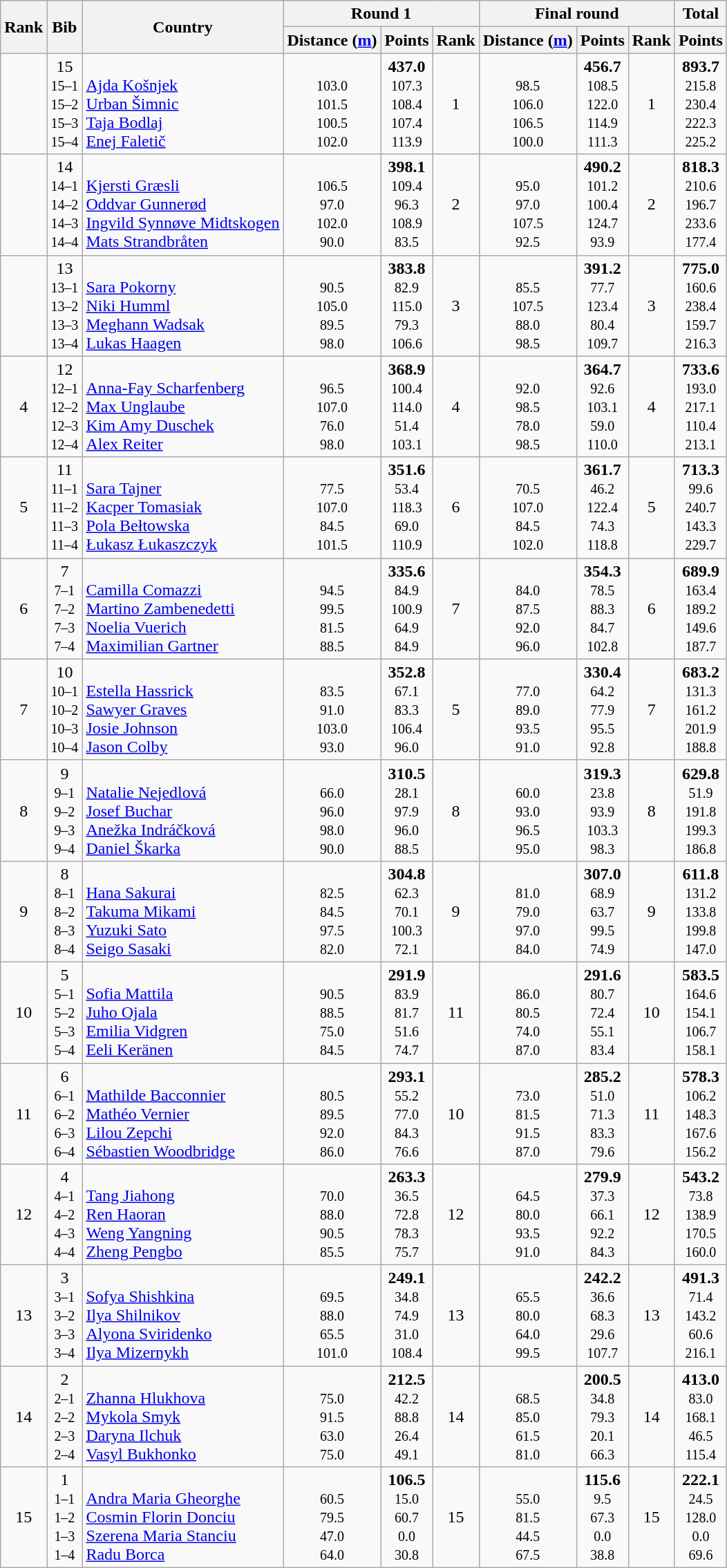<table class="wikitable sortable" style="text-align:center">
<tr>
<th rowspan=2>Rank</th>
<th rowspan=2>Bib</th>
<th rowspan=2>Country</th>
<th colspan=3>Round 1</th>
<th colspan=3>Final round</th>
<th>Total</th>
</tr>
<tr>
<th>Distance (<a href='#'>m</a>)</th>
<th>Points</th>
<th>Rank</th>
<th>Distance (<a href='#'>m</a>)</th>
<th>Points</th>
<th>Rank</th>
<th>Points</th>
</tr>
<tr>
<td></td>
<td>15<br><small> 15–1<br>15–2<br>15–3<br>15–4</small></td>
<td align=left><br><a href='#'>Ajda Košnjek</a><br><a href='#'>Urban Šimnic</a><br><a href='#'>Taja Bodlaj</a><br><a href='#'>Enej Faletič</a></td>
<td><br><small>103.0<br>101.5<br>100.5<br>102.0<br></small></td>
<td><strong>437.0</strong><br><small>107.3<br>108.4<br>107.4<br>113.9<br></small></td>
<td>1</td>
<td><br><small>98.5<br>106.0<br>106.5<br>100.0<br></small></td>
<td><strong>456.7</strong><br><small>108.5<br>122.0<br>114.9<br>111.3<br></small></td>
<td>1</td>
<td><strong>893.7</strong><br><small>215.8<br>230.4<br>222.3<br>225.2<br></small></td>
</tr>
<tr>
<td></td>
<td>14<br><small> 14–1<br>14–2<br>14–3<br>14–4</small></td>
<td align=left><br><a href='#'>Kjersti Græsli</a><br><a href='#'>Oddvar Gunnerød</a><br><a href='#'>Ingvild Synnøve Midtskogen</a><br><a href='#'>Mats Strandbråten</a></td>
<td><br><small>106.5<br>97.0<br>102.0<br>90.0<br></small></td>
<td><strong>398.1</strong><br><small>109.4<br>96.3<br>108.9<br>83.5<br></small></td>
<td>2</td>
<td><br><small>95.0<br>97.0<br>107.5<br>92.5<br></small></td>
<td><strong>490.2</strong><br><small> 101.2<br>100.4<br>124.7<br>93.9<br></small></td>
<td>2</td>
<td><strong>818.3</strong><br><small>210.6<br>196.7<br>233.6<br>177.4<br></small></td>
</tr>
<tr>
<td></td>
<td>13<br><small> 13–1<br>13–2<br>13–3<br>13–4</small></td>
<td align=left><br><a href='#'>Sara Pokorny</a><br><a href='#'>Niki Humml</a><br><a href='#'>Meghann Wadsak</a><br><a href='#'>Lukas Haagen</a></td>
<td><br><small>90.5<br>105.0<br>89.5<br>98.0<br></small></td>
<td><strong>383.8</strong><br><small>82.9<br> 115.0<br>79.3<br> 106.6<br></small></td>
<td>3</td>
<td><br><small>85.5<br>107.5<br>88.0<br>98.5<br></small></td>
<td><strong>391.2</strong><br><small> 77.7<br>123.4<br>80.4<br>109.7<br></small></td>
<td>3</td>
<td><strong>775.0</strong><br><small>160.6<br>238.4<br>159.7<br>216.3<br></small></td>
</tr>
<tr>
<td>4</td>
<td>12<br><small> 12–1<br>12–2<br>12–3<br>12–4</small></td>
<td align=left><br><a href='#'>Anna-Fay Scharfenberg</a><br><a href='#'>Max Unglaube</a><br><a href='#'>Kim Amy Duschek</a><br><a href='#'>Alex Reiter</a></td>
<td><br><small>96.5<br>107.0<br>76.0<br>98.0<br></small></td>
<td><strong>368.9</strong><br><small>100.4<br>114.0<br>51.4<br>103.1<br></small></td>
<td>4</td>
<td><br><small>92.0<br>98.5<br>78.0<br>98.5<br></small></td>
<td><strong>364.7</strong><br><small>92.6<br> 103.1<br>59.0<br>110.0<br></small></td>
<td>4</td>
<td><strong>733.6</strong><br><small>193.0<br>217.1<br>110.4<br>213.1<br></small></td>
</tr>
<tr>
<td>5</td>
<td>11<br><small> 11–1<br>11–2<br>11–3<br>11–4</small></td>
<td align=left><br><a href='#'>Sara Tajner</a><br><a href='#'>Kacper Tomasiak</a><br><a href='#'>Pola Bełtowska</a><br><a href='#'>Łukasz Łukaszczyk</a></td>
<td><br><small>77.5<br>107.0<br>84.5<br>101.5<br></small></td>
<td><strong>351.6</strong><br><small>53.4<br>118.3<br>69.0<br>110.9<br></small></td>
<td>6</td>
<td><br><small>70.5<br>107.0<br>84.5<br>102.0<br></small></td>
<td><strong>361.7</strong><br><small>46.2<br>122.4<br>74.3<br>118.8<br></small></td>
<td>5</td>
<td><strong>713.3</strong><br><small>99.6<br>240.7<br>143.3<br>229.7<br></small></td>
</tr>
<tr>
<td>6</td>
<td>7<br><small> 7–1<br>7–2<br>7–3<br>7–4</small></td>
<td align=left><br><a href='#'>Camilla Comazzi</a><br><a href='#'>Martino Zambenedetti</a><br><a href='#'>Noelia Vuerich</a><br><a href='#'>Maximilian Gartner</a></td>
<td><br><small>94.5<br>99.5<br>81.5<br>88.5<br></small></td>
<td><strong>335.6</strong><br><small>84.9<br>100.9<br>64.9<br>84.9<br></small></td>
<td>7</td>
<td><br><small>84.0<br>87.5<br>92.0<br>96.0<br></small></td>
<td><strong>354.3</strong><br><small>78.5<br>88.3<br>84.7<br>102.8<br></small></td>
<td>6</td>
<td><strong>689.9</strong><br><small>163.4<br>189.2<br>149.6<br>187.7<br></small></td>
</tr>
<tr>
<td>7</td>
<td>10<br><small> 10–1<br>10–2<br>10–3<br>10–4</small></td>
<td align=left><br><a href='#'>Estella Hassrick</a><br><a href='#'>Sawyer Graves</a><br><a href='#'>Josie Johnson</a><br><a href='#'>Jason Colby</a></td>
<td><br><small>83.5<br>91.0<br>103.0<br>93.0<br></small></td>
<td><strong>352.8</strong><br><small>67.1<br>83.3<br>106.4<br>96.0<br></small></td>
<td>5</td>
<td><br><small>77.0<br>89.0<br>93.5<br>91.0<br></small></td>
<td><strong>330.4</strong><br><small>64.2<br>77.9<br>95.5<br>92.8<br></small></td>
<td>7</td>
<td><strong>683.2</strong><br><small>131.3<br>161.2<br>201.9<br>188.8<br></small></td>
</tr>
<tr>
<td>8</td>
<td>9<br><small> 9–1<br>9–2<br>9–3<br>9–4</small></td>
<td align=left><br><a href='#'>Natalie Nejedlová</a><br><a href='#'>Josef Buchar</a><br><a href='#'>Anežka Indráčková</a><br><a href='#'>Daniel Škarka</a></td>
<td><br><small>66.0<br>96.0<br>98.0<br>90.0<br></small></td>
<td><strong>310.5</strong><br><small>28.1<br>97.9<br>96.0<br>88.5<br></small></td>
<td>8</td>
<td><br><small>60.0<br>93.0<br>96.5<br>95.0<br></small></td>
<td><strong>319.3</strong><br><small>23.8 <br>93.9<br>103.3<br>98.3</small></td>
<td>8</td>
<td><strong>629.8</strong><br><small>51.9<br>191.8<br>199.3<br>186.8<br></small></td>
</tr>
<tr>
<td>9</td>
<td>8<br><small> 8–1<br>8–2<br>8–3<br>8–4</small></td>
<td align=left><br><a href='#'>Hana Sakurai</a><br><a href='#'>Takuma Mikami</a><br><a href='#'>Yuzuki Sato</a><br><a href='#'>Seigo Sasaki</a></td>
<td><br><small>82.5<br>84.5<br>97.5<br>82.0<br></small></td>
<td><strong>304.8</strong><br><small>62.3<br>70.1<br>100.3<br>72.1<br></small></td>
<td>9</td>
<td><br><small>81.0<br>79.0<br>97.0<br>84.0<br></small></td>
<td><strong>307.0</strong><br><small>68.9 <br>63.7<br>99.5<br>74.9</small></td>
<td>9</td>
<td><strong>611.8</strong><br><small>131.2<br>133.8<br>199.8<br>147.0<br></small></td>
</tr>
<tr>
<td>10</td>
<td>5<br><small> 5–1<br>5–2<br>5–3<br>5–4</small></td>
<td align=left><br><a href='#'>Sofia Mattila</a><br><a href='#'>Juho Ojala</a><br><a href='#'>Emilia Vidgren</a><br><a href='#'>Eeli Keränen</a></td>
<td><br><small>90.5<br>88.5<br>75.0<br>84.5<br></small></td>
<td><strong>291.9</strong><br><small>83.9<br>81.7<br>51.6<br>74.7<br></small></td>
<td>11</td>
<td><br><small>86.0<br>80.5<br>74.0<br>87.0<br></small></td>
<td><strong>291.6</strong><br><small>80.7 <br>72.4<br>55.1<br>83.4</small></td>
<td>10</td>
<td><strong>583.5</strong><br><small>164.6<br>154.1<br>106.7<br>158.1<br></small></td>
</tr>
<tr>
<td>11</td>
<td>6<br><small> 6–1<br>6–2<br>6–3<br>6–4</small></td>
<td align=left><br><a href='#'>Mathilde Bacconnier</a><br><a href='#'>Mathéo Vernier</a><br><a href='#'>Lilou Zepchi</a><br><a href='#'>Sébastien Woodbridge</a></td>
<td><br><small>80.5<br>89.5<br>92.0<br>86.0<br></small></td>
<td><strong>293.1</strong><br><small>55.2<br>77.0<br>84.3<br>76.6<br></small></td>
<td>10</td>
<td><br><small>73.0<br>81.5<br>91.5<br>87.0<br></small></td>
<td><strong>285.2</strong><br><small>51.0 <br>71.3<br>83.3<br>79.6</small></td>
<td>11</td>
<td><strong>578.3</strong><br><small>106.2<br>148.3<br>167.6<br>156.2<br></small></td>
</tr>
<tr>
<td>12</td>
<td>4<br><small> 4–1<br>4–2<br>4–3<br>4–4</small></td>
<td align=left><br><a href='#'>Tang Jiahong</a><br><a href='#'>Ren Haoran</a><br><a href='#'>Weng Yangning</a><br><a href='#'>Zheng Pengbo</a></td>
<td><br><small>70.0<br>88.0<br>90.5<br>85.5<br></small></td>
<td><strong>263.3</strong><br><small>36.5<br>72.8<br>78.3<br>75.7<br></small></td>
<td>12</td>
<td><br><small>64.5<br>80.0<br>93.5<br>91.0<br></small></td>
<td><strong>279.9</strong><br><small>37.3 <br>66.1<br>92.2<br>84.3</small></td>
<td>12</td>
<td><strong>543.2</strong><br><small>73.8<br>138.9<br>170.5<br>160.0<br></small></td>
</tr>
<tr>
<td>13</td>
<td>3<br><small> 3–1<br>3–2<br>3–3<br>3–4</small></td>
<td align=left><br><a href='#'>Sofya Shishkina</a><br><a href='#'>Ilya Shilnikov</a><br><a href='#'>Alyona Sviridenko</a><br><a href='#'>Ilya Mizernykh</a></td>
<td><br><small>69.5<br>88.0<br>65.5<br>101.0<br></small></td>
<td><strong>249.1</strong><br><small>34.8<br>74.9<br>31.0<br>108.4<br></small></td>
<td>13</td>
<td><br><small>65.5<br>80.0<br>64.0<br>99.5<br></small></td>
<td><strong>242.2</strong><br><small>36.6 <br>68.3<br>29.6<br>107.7</small></td>
<td>13</td>
<td><strong>491.3</strong><br><small>71.4<br>143.2<br>60.6<br>216.1<br></small></td>
</tr>
<tr>
<td>14</td>
<td>2<br><small> 2–1<br>2–2<br>2–3<br>2–4</small></td>
<td align=left><br><a href='#'>Zhanna Hlukhova</a><br><a href='#'>Mykola Smyk</a><br><a href='#'>Daryna Ilchuk</a><br><a href='#'>Vasyl Bukhonko</a></td>
<td><br><small>75.0<br>91.5<br>63.0<br>75.0<br></small></td>
<td><strong>212.5</strong><br><small>42.2<br>88.8<br>26.4<br>49.1<br></small></td>
<td>14</td>
<td><br><small>68.5<br>85.0<br>61.5<br>81.0<br></small></td>
<td><strong>200.5</strong><br><small>34.8 <br>79.3<br>20.1<br>66.3</small></td>
<td>14</td>
<td><strong>413.0</strong><br><small>83.0<br>168.1<br>46.5<br>115.4<br></small></td>
</tr>
<tr>
<td>15</td>
<td>1<br><small> 1–1<br>1–2<br>1–3<br>1–4</small></td>
<td align=left><br><a href='#'>Andra Maria Gheorghe</a><br><a href='#'>Cosmin Florin Donciu</a><br><a href='#'>Szerena Maria Stanciu</a><br><a href='#'>Radu Borca</a></td>
<td><br><small>60.5<br>79.5<br>47.0<br>64.0<br></small></td>
<td><strong>106.5</strong><br><small>15.0<br>60.7<br>0.0<br>30.8<br></small></td>
<td>15</td>
<td><br><small>55.0<br>81.5<br>44.5<br>67.5<br></small></td>
<td><strong>115.6</strong><br><small>9.5 <br>67.3<br>0.0<br>38.8</small></td>
<td>15</td>
<td><strong>222.1</strong><br><small>24.5<br>128.0<br>0.0<br>69.6<br></small></td>
</tr>
</table>
